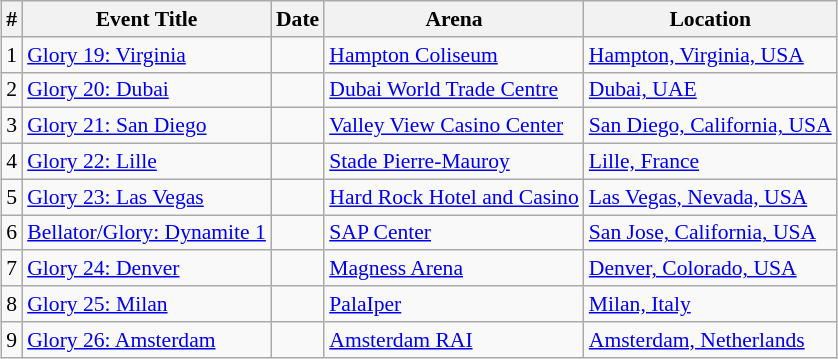<table class="sortable wikitable succession-box" style="margin:1.0em auto; font-size:90%;">
<tr>
<th scope="col">#</th>
<th scope="col">Event Title</th>
<th scope="col">Date</th>
<th scope="col">Arena</th>
<th scope="col">Location</th>
</tr>
<tr>
<td align=center>1</td>
<td><a href='#'>Glory 19: Virginia</a></td>
<td></td>
<td><a href='#'>Hampton Coliseum</a></td>
<td> <a href='#'>Hampton, Virginia, USA</a></td>
</tr>
<tr>
<td align=center>2</td>
<td><a href='#'>Glory 20: Dubai</a></td>
<td></td>
<td><a href='#'>Dubai World Trade Centre</a></td>
<td> <a href='#'>Dubai, UAE</a></td>
</tr>
<tr>
<td align=center>3</td>
<td><a href='#'>Glory 21: San Diego</a></td>
<td></td>
<td><a href='#'>Valley View Casino Center</a></td>
<td> <a href='#'>San Diego, California, USA</a></td>
</tr>
<tr>
<td align=center>4</td>
<td><a href='#'>Glory 22: Lille</a></td>
<td></td>
<td><a href='#'>Stade Pierre-Mauroy</a></td>
<td> <a href='#'>Lille, France</a></td>
</tr>
<tr>
<td align=center>5</td>
<td><a href='#'>Glory 23: Las Vegas</a></td>
<td></td>
<td><a href='#'>Hard Rock Hotel and Casino</a></td>
<td> <a href='#'>Las Vegas, Nevada, USA</a></td>
</tr>
<tr>
<td align=center>6</td>
<td><a href='#'>Bellator/Glory: Dynamite 1</a></td>
<td></td>
<td><a href='#'>SAP Center</a></td>
<td> <a href='#'>San Jose, California, USA</a></td>
</tr>
<tr>
<td align=center>7</td>
<td><a href='#'>Glory 24: Denver</a></td>
<td></td>
<td><a href='#'>Magness Arena</a></td>
<td> <a href='#'>Denver, Colorado, USA</a></td>
</tr>
<tr>
<td align=center>8</td>
<td><a href='#'>Glory 25: Milan</a></td>
<td></td>
<td><a href='#'>PalaIper</a></td>
<td> <a href='#'>Milan, Italy</a></td>
</tr>
<tr>
<td align=center>9</td>
<td><a href='#'>Glory 26: Amsterdam</a></td>
<td></td>
<td><a href='#'>Amsterdam RAI</a></td>
<td> <a href='#'>Amsterdam, Netherlands</a></td>
</tr>
</table>
